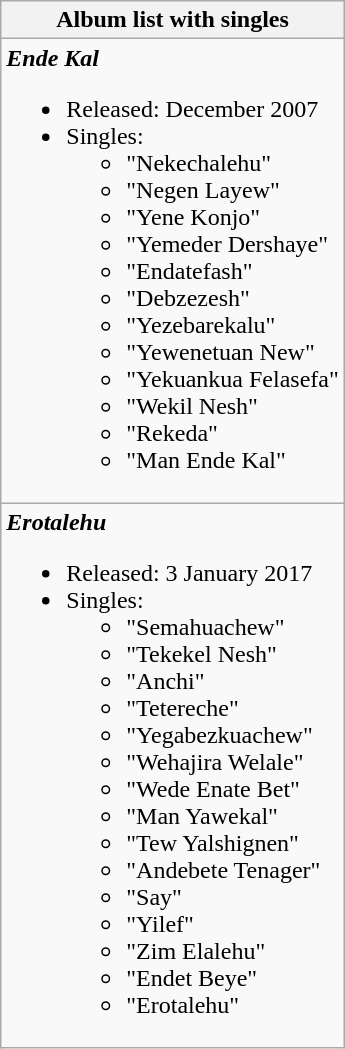<table class="wikitable">
<tr>
<th>Album list with singles</th>
</tr>
<tr>
<td><strong><em>Ende Kal</em></strong><br><ul><li>Released: December 2007</li><li>Singles:<ul><li>"Nekechalehu"</li><li>"Negen Layew"</li><li>"Yene Konjo"</li><li>"Yemeder Dershaye"</li><li>"Endatefash"</li><li>"Debzezesh"</li><li>"Yezebarekalu"</li><li>"Yewenetuan New"</li><li>"Yekuankua Felasefa"</li><li>"Wekil Nesh"</li><li>"Rekeda"</li><li>"Man Ende Kal"</li></ul></li></ul></td>
</tr>
<tr>
<td><strong><em>Erotalehu</em></strong><br><ul><li>Released: 3 January 2017</li><li>Singles:<ul><li>"Semahuachew"</li><li>"Tekekel Nesh"</li><li>"Anchi"</li><li>"Tetereche"</li><li>"Yegabezkuachew"</li><li>"Wehajira Welale"</li><li>"Wede Enate Bet"</li><li>"Man Yawekal"</li><li>"Tew Yalshignen"</li><li>"Andebete Tenager"</li><li>"Say"</li><li>"Yilef"</li><li>"Zim Elalehu"</li><li>"Endet Beye"</li><li>"Erotalehu"</li></ul></li></ul></td>
</tr>
</table>
